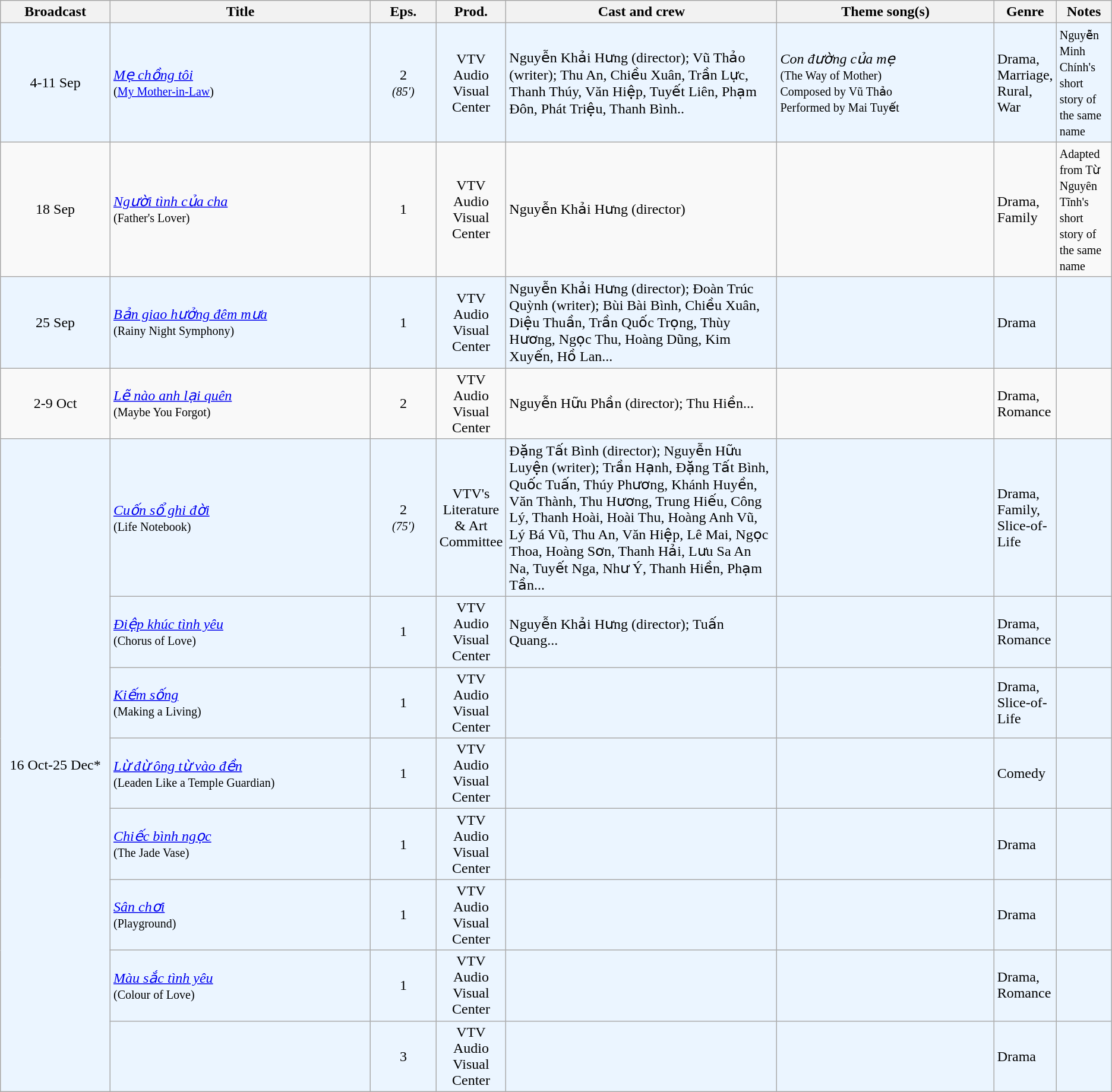<table class="wikitable sortable">
<tr>
<th style="width:10%;">Broadcast</th>
<th style="width:24%;">Title</th>
<th style="width:6%;">Eps.</th>
<th style="width:5%;">Prod.</th>
<th style="width:25%;">Cast and crew</th>
<th style="width:20%;">Theme song(s)</th>
<th style="width:5%;">Genre</th>
<th style="width:5%;">Notes</th>
</tr>
<tr ---- bgcolor="#ebf5ff">
<td style="text-align:center;">4-11 Sep<br></td>
<td><em><a href='#'>Mẹ chồng tôi</a></em> <br><small>(<a href='#'>My Mother-in-Law</a>)</small></td>
<td style="text-align:center;">2<br><small><em>(85′)</em></small></td>
<td style="text-align:center;">VTV Audio Visual Center</td>
<td>Nguyễn Khải Hưng (director); Vũ Thảo (writer); Thu An, Chiều Xuân, Trần Lực, Thanh Thúy, Văn Hiệp, Tuyết Liên, Phạm Đôn, Phát Triệu, Thanh Bình..</td>
<td><em>Con đường của mẹ</em><br><small>(The Way of Mother)<br>Composed by Vũ Thảo<br>Performed by Mai Tuyết</small></td>
<td>Drama, Marriage, Rural, War</td>
<td><small> Nguyễn Minh Chính's short story of the same name</small></td>
</tr>
<tr>
<td style="text-align:center;">18 Sep <br></td>
<td><em><a href='#'>Người tình của cha</a></em> <br><small>(Father's Lover)</small></td>
<td style="text-align:center;">1</td>
<td style="text-align:center;">VTV Audio Visual Center</td>
<td>Nguyễn Khải Hưng (director)</td>
<td></td>
<td>Drama, Family</td>
<td><small>Adapted from Từ Nguyên Tĩnh's short story of the same name</small></td>
</tr>
<tr ---- bgcolor="#ebf5ff">
<td style="text-align:center;">25 Sep <br></td>
<td><em><a href='#'>Bản giao hưởng đêm mưa</a></em> <br><small>(Rainy Night Symphony)</small></td>
<td style="text-align:center;">1</td>
<td style="text-align:center;">VTV Audio Visual Center</td>
<td>Nguyễn Khải Hưng (director); Đoàn Trúc Quỳnh (writer); Bùi Bài Bình, Chiều Xuân, Diệu Thuần, Trần Quốc Trọng, Thùy Hương, Ngọc Thu, Hoàng Dũng, Kim Xuyến, Hồ Lan...</td>
<td></td>
<td>Drama</td>
<td></td>
</tr>
<tr>
<td style="text-align:center;">2-9 Oct <br></td>
<td><em><a href='#'>Lẽ nào anh lại quên</a></em> <br><small>(Maybe You Forgot)</small></td>
<td style="text-align:center;">2</td>
<td style="text-align:center;">VTV Audio Visual Center</td>
<td>Nguyễn Hữu Phần (director); Thu Hiền...</td>
<td></td>
<td>Drama, Romance</td>
<td></td>
</tr>
<tr ---- bgcolor="#ebf5ff">
<td rowspan="8" style="text-align:center;">16 Oct-25 Dec* <br></td>
<td><em><a href='#'>Cuốn sổ ghi đời</a></em> <br><small>(Life Notebook)</small></td>
<td style="text-align:center;">2<br><small><em>(75′)</em></small></td>
<td style="text-align:center;">VTV's Literature & Art Committee</td>
<td>Đặng Tất Bình (director); Nguyễn Hữu Luyện (writer); Trần Hạnh, Đặng Tất Bình, Quốc Tuấn, Thúy Phương, Khánh Huyền, Văn Thành, Thu Hương, Trung Hiếu, Công Lý, Thanh Hoài, Hoài Thu, Hoàng Anh Vũ, Lý Bá Vũ, Thu An, Văn Hiệp, Lê Mai, Ngọc Thoa, Hoàng Sơn, Thanh Hải, Lưu Sa An Na, Tuyết Nga, Như Ý, Thanh Hiền, Phạm Tần...</td>
<td></td>
<td>Drama, Family, Slice-of-Life</td>
<td></td>
</tr>
<tr ---- bgcolor="#ebf5ff">
<td><em><a href='#'>Điệp khúc tình yêu</a></em> <br><small>(Chorus of Love)</small></td>
<td style="text-align:center;">1</td>
<td style="text-align:center;">VTV Audio Visual Center</td>
<td>Nguyễn Khải Hưng (director); Tuấn Quang...</td>
<td></td>
<td>Drama, Romance</td>
<td></td>
</tr>
<tr ---- bgcolor="#ebf5ff">
<td><em><a href='#'>Kiếm sống</a></em> <br><small>(Making a Living)</small></td>
<td style="text-align:center;">1</td>
<td style="text-align:center;">VTV Audio Visual Center</td>
<td></td>
<td></td>
<td>Drama, Slice-of-Life</td>
<td></td>
</tr>
<tr ---- bgcolor="#ebf5ff">
<td><em><a href='#'>Lừ đừ ông từ vào đền</a></em> <br><small>(Leaden Like a Temple Guardian)</small></td>
<td style="text-align:center;">1</td>
<td style="text-align:center;">VTV Audio Visual Center</td>
<td></td>
<td></td>
<td>Comedy</td>
<td></td>
</tr>
<tr ---- bgcolor="#ebf5ff">
<td><em><a href='#'>Chiếc bình ngọc</a></em> <br><small>(The Jade Vase)</small></td>
<td style="text-align:center;">1</td>
<td style="text-align:center;">VTV Audio Visual Center</td>
<td></td>
<td></td>
<td>Drama</td>
<td></td>
</tr>
<tr ---- bgcolor="#ebf5ff">
<td><em><a href='#'>Sân chơi</a></em> <br><small>(Playground)</small></td>
<td style="text-align:center;">1</td>
<td style="text-align:center;">VTV Audio Visual Center</td>
<td></td>
<td></td>
<td>Drama</td>
<td></td>
</tr>
<tr ---- bgcolor="#ebf5ff">
<td><em><a href='#'>Màu sắc tình yêu</a></em> <br><small>(Colour of Love)</small></td>
<td style="text-align:center;">1</td>
<td style="text-align:center;">VTV Audio Visual Center</td>
<td></td>
<td></td>
<td>Drama, Romance</td>
<td></td>
</tr>
<tr ---- bgcolor="#ebf5ff">
<td></td>
<td style="text-align:center;">3</td>
<td style="text-align:center;">VTV Audio Visual Center</td>
<td></td>
<td></td>
<td>Drama</td>
<td></td>
</tr>
</table>
